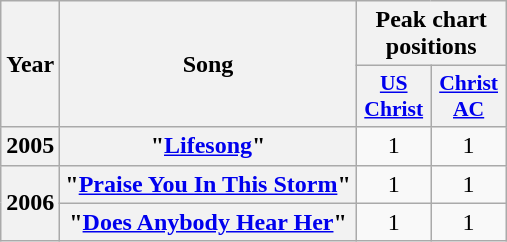<table class="wikitable plainrowheaders" style="text-align:center;">
<tr>
<th scope="col" rowspan="2">Year</th>
<th scope="col" rowspan="2">Song</th>
<th scope="col" colspan="3">Peak chart positions</th>
</tr>
<tr>
<th style="width:3em; font-size:90%"><a href='#'>US Christ</a><br></th>
<th style="width:3em; font-size:90%"><a href='#'>Christ AC</a><br></th>
</tr>
<tr>
<th scope="row">2005</th>
<th scope="row">"<a href='#'>Lifesong</a>"</th>
<td>1</td>
<td>1</td>
</tr>
<tr>
<th scope="row" rowspan="2">2006</th>
<th scope="row">"<a href='#'>Praise You In This Storm</a>"</th>
<td>1</td>
<td>1</td>
</tr>
<tr>
<th scope="row">"<a href='#'>Does Anybody Hear Her</a>"</th>
<td>1</td>
<td>1</td>
</tr>
</table>
